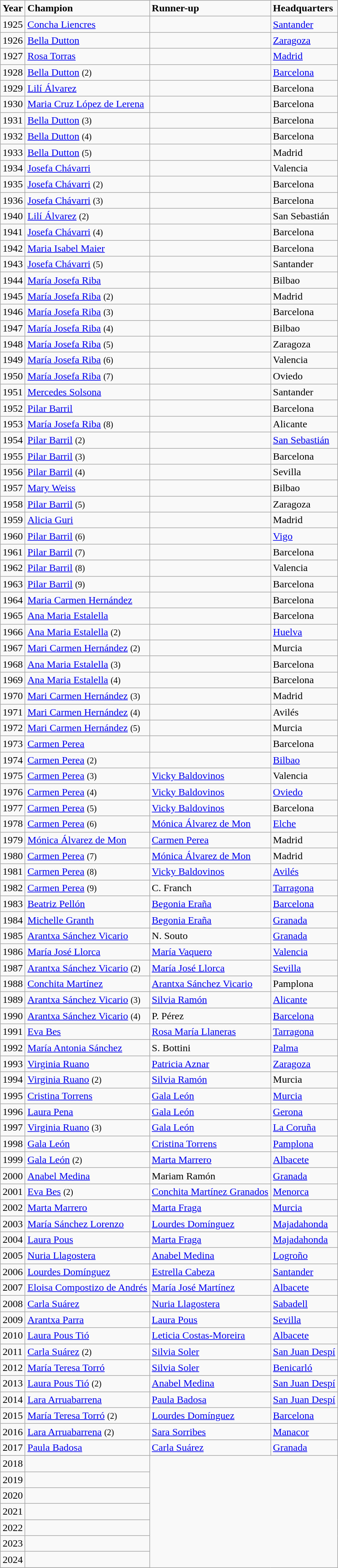<table class="wikitable sortable">
<tr>
<td><strong>Year</strong></td>
<td><strong>Champion</strong></td>
<td><strong>Runner-up</strong></td>
<td><strong>Headquarters</strong></td>
</tr>
<tr>
<td>1925</td>
<td><a href='#'>Concha Liencres</a></td>
<td></td>
<td><a href='#'>Santander</a></td>
</tr>
<tr>
<td>1926</td>
<td><a href='#'>Bella Dutton</a></td>
<td></td>
<td><a href='#'>Zaragoza</a></td>
</tr>
<tr>
<td>1927</td>
<td><a href='#'>Rosa Torras</a></td>
<td></td>
<td><a href='#'>Madrid</a></td>
</tr>
<tr>
<td>1928</td>
<td><a href='#'>Bella Dutton</a> <small>(2)</small></td>
<td></td>
<td><a href='#'>Barcelona</a></td>
</tr>
<tr>
<td>1929</td>
<td><a href='#'>Lilí Álvarez</a></td>
<td></td>
<td>Barcelona</td>
</tr>
<tr>
<td>1930</td>
<td><a href='#'>Maria Cruz López de Lerena</a></td>
<td></td>
<td>Barcelona</td>
</tr>
<tr>
<td>1931</td>
<td><a href='#'>Bella Dutton</a> <small>(3)</small></td>
<td></td>
<td>Barcelona</td>
</tr>
<tr>
<td>1932</td>
<td><a href='#'>Bella Dutton</a> <small>(4)</small></td>
<td></td>
<td>Barcelona</td>
</tr>
<tr>
<td>1933</td>
<td><a href='#'>Bella Dutton</a> <small>(5)</small></td>
<td></td>
<td>Madrid</td>
</tr>
<tr>
<td>1934</td>
<td><a href='#'>Josefa Chávarri</a></td>
<td></td>
<td>Valencia</td>
</tr>
<tr>
<td>1935</td>
<td><a href='#'>Josefa Chávarri</a> <small>(2)</small></td>
<td></td>
<td>Barcelona</td>
</tr>
<tr>
<td>1936</td>
<td><a href='#'>Josefa Chávarri</a> <small>(3)</small></td>
<td></td>
<td>Barcelona</td>
</tr>
<tr>
<td>1940</td>
<td><a href='#'>Lilí Álvarez</a> <small>(2)</small></td>
<td></td>
<td>San Sebastián</td>
</tr>
<tr>
<td>1941</td>
<td><a href='#'>Josefa Chávarri</a> <small>(4)</small></td>
<td></td>
<td>Barcelona</td>
</tr>
<tr>
<td>1942</td>
<td><a href='#'>Maria Isabel Maier</a></td>
<td></td>
<td>Barcelona</td>
</tr>
<tr>
<td>1943</td>
<td><a href='#'>Josefa Chávarri</a> <small>(5)</small></td>
<td></td>
<td>Santander</td>
</tr>
<tr>
<td>1944</td>
<td><a href='#'>María Josefa Riba</a></td>
<td></td>
<td>Bilbao</td>
</tr>
<tr>
<td>1945</td>
<td><a href='#'>María Josefa Riba</a> <small>(2)</small></td>
<td></td>
<td>Madrid</td>
</tr>
<tr>
<td>1946</td>
<td><a href='#'>María Josefa Riba</a> <small>(3)</small></td>
<td></td>
<td>Barcelona</td>
</tr>
<tr>
<td>1947</td>
<td><a href='#'>María Josefa Riba</a> <small>(4)</small></td>
<td></td>
<td>Bilbao</td>
</tr>
<tr>
<td>1948</td>
<td><a href='#'>María Josefa Riba</a> <small>(5)</small></td>
<td></td>
<td>Zaragoza</td>
</tr>
<tr>
<td>1949</td>
<td><a href='#'>María Josefa Riba</a> <small>(6)</small></td>
<td></td>
<td>Valencia</td>
</tr>
<tr>
<td>1950</td>
<td><a href='#'>María Josefa Riba</a> <small>(7)</small></td>
<td></td>
<td>Oviedo</td>
</tr>
<tr>
<td>1951</td>
<td><a href='#'>Mercedes Solsona</a></td>
<td></td>
<td>Santander</td>
</tr>
<tr>
<td>1952</td>
<td><a href='#'>Pilar Barril</a></td>
<td></td>
<td>Barcelona</td>
</tr>
<tr>
<td>1953</td>
<td><a href='#'>María Josefa Riba</a> <small>(8)</small></td>
<td></td>
<td>Alicante</td>
</tr>
<tr>
<td>1954</td>
<td><a href='#'>Pilar Barril</a> <small>(2)</small></td>
<td></td>
<td><a href='#'>San Sebastián</a></td>
</tr>
<tr>
<td>1955</td>
<td><a href='#'>Pilar Barril</a> <small>(3)</small></td>
<td></td>
<td>Barcelona</td>
</tr>
<tr>
<td>1956</td>
<td><a href='#'>Pilar Barril</a> <small>(4)</small></td>
<td></td>
<td>Sevilla</td>
</tr>
<tr>
<td>1957</td>
<td><a href='#'>Mary Weiss</a></td>
<td></td>
<td>Bilbao</td>
</tr>
<tr>
<td>1958</td>
<td><a href='#'>Pilar Barril</a> <small>(5)</small></td>
<td></td>
<td>Zaragoza</td>
</tr>
<tr>
<td>1959</td>
<td><a href='#'>Alicia Guri</a></td>
<td></td>
<td>Madrid</td>
</tr>
<tr>
<td>1960</td>
<td><a href='#'>Pilar Barril</a> <small>(6)</small></td>
<td></td>
<td><a href='#'>Vigo</a></td>
</tr>
<tr>
<td>1961</td>
<td><a href='#'>Pilar Barril</a> <small>(7)</small></td>
<td></td>
<td>Barcelona</td>
</tr>
<tr>
<td>1962</td>
<td><a href='#'>Pilar Barril</a> <small>(8)</small></td>
<td></td>
<td>Valencia</td>
</tr>
<tr>
<td>1963</td>
<td><a href='#'>Pilar Barril</a> <small>(9)</small></td>
<td></td>
<td>Barcelona</td>
</tr>
<tr>
<td>1964</td>
<td><a href='#'>Maria Carmen Hernández</a></td>
<td></td>
<td>Barcelona</td>
</tr>
<tr>
<td>1965</td>
<td><a href='#'>Ana Maria Estalella</a></td>
<td></td>
<td>Barcelona</td>
</tr>
<tr>
<td>1966</td>
<td><a href='#'>Ana Maria Estalella</a> <small>(2)</small></td>
<td></td>
<td><a href='#'>Huelva</a></td>
</tr>
<tr>
<td>1967</td>
<td><a href='#'>Mari Carmen Hernández</a> <small>(2)</small></td>
<td></td>
<td>Murcia</td>
</tr>
<tr>
<td>1968</td>
<td><a href='#'>Ana Maria Estalella</a> <small>(3)</small></td>
<td></td>
<td>Barcelona</td>
</tr>
<tr>
<td>1969</td>
<td><a href='#'>Ana Maria Estalella</a> <small>(4)</small></td>
<td></td>
<td>Barcelona</td>
</tr>
<tr>
<td>1970</td>
<td><a href='#'>Mari Carmen Hernández</a> <small>(3)</small></td>
<td></td>
<td>Madrid</td>
</tr>
<tr>
<td>1971</td>
<td><a href='#'>Mari Carmen Hernández</a> <small>(4)</small></td>
<td></td>
<td>Avilés</td>
</tr>
<tr>
<td>1972</td>
<td><a href='#'>Mari Carmen Hernández</a> <small>(5)</small></td>
<td></td>
<td>Murcia</td>
</tr>
<tr>
<td>1973</td>
<td><a href='#'>Carmen Perea</a></td>
<td></td>
<td>Barcelona</td>
</tr>
<tr>
<td>1974</td>
<td><a href='#'>Carmen Perea</a> <small>(2)</small></td>
<td></td>
<td><a href='#'>Bilbao</a></td>
</tr>
<tr>
<td>1975</td>
<td><a href='#'>Carmen Perea</a> <small>(3)</small></td>
<td><a href='#'>Vicky Baldovinos</a></td>
<td>Valencia</td>
</tr>
<tr>
<td>1976</td>
<td><a href='#'>Carmen Perea</a> <small>(4)</small></td>
<td><a href='#'>Vicky Baldovinos</a></td>
<td><a href='#'>Oviedo</a></td>
</tr>
<tr>
<td>1977</td>
<td><a href='#'>Carmen Perea</a> <small>(5)</small></td>
<td><a href='#'>Vicky Baldovinos</a></td>
<td>Barcelona</td>
</tr>
<tr>
<td>1978</td>
<td><a href='#'>Carmen Perea</a> <small>(6)</small></td>
<td><a href='#'>Mónica Álvarez de Mon</a></td>
<td><a href='#'>Elche</a></td>
</tr>
<tr>
<td>1979</td>
<td><a href='#'>Mónica Álvarez de Mon</a></td>
<td><a href='#'>Carmen Perea</a></td>
<td>Madrid</td>
</tr>
<tr>
<td>1980</td>
<td><a href='#'>Carmen Perea</a> <small>(7)</small></td>
<td><a href='#'>Mónica Álvarez de Mon</a></td>
<td>Madrid</td>
</tr>
<tr>
<td>1981</td>
<td><a href='#'>Carmen Perea</a> <small>(8)</small></td>
<td><a href='#'>Vicky Baldovinos</a></td>
<td><a href='#'>Avilés</a></td>
</tr>
<tr>
<td>1982</td>
<td><a href='#'>Carmen Perea</a> <small>(9)</small></td>
<td>C. Franch</td>
<td><a href='#'>Tarragona</a></td>
</tr>
<tr>
<td>1983</td>
<td><a href='#'>Beatriz Pellón</a></td>
<td><a href='#'>Begonia Eraña</a></td>
<td><a href='#'>Barcelona</a></td>
</tr>
<tr>
<td>1984</td>
<td><a href='#'>Michelle Granth</a></td>
<td><a href='#'>Begonia Eraña</a></td>
<td><a href='#'>Granada</a></td>
</tr>
<tr>
<td>1985</td>
<td><a href='#'>Arantxa Sánchez Vicario</a></td>
<td>N. Souto</td>
<td><a href='#'>Granada</a></td>
</tr>
<tr>
<td>1986</td>
<td><a href='#'>María José Llorca</a></td>
<td><a href='#'>María Vaquero</a></td>
<td><a href='#'>Valencia</a></td>
</tr>
<tr>
<td>1987</td>
<td><a href='#'>Arantxa Sánchez Vicario</a> <small>(2)</small></td>
<td><a href='#'>María José Llorca</a></td>
<td><a href='#'>Sevilla</a></td>
</tr>
<tr>
<td>1988</td>
<td><a href='#'>Conchita Martínez</a></td>
<td><a href='#'>Arantxa Sánchez Vicario</a></td>
<td>Pamplona</td>
</tr>
<tr>
<td>1989</td>
<td><a href='#'>Arantxa Sánchez Vicario</a> <small>(3)</small></td>
<td><a href='#'>Silvia Ramón</a></td>
<td><a href='#'>Alicante</a></td>
</tr>
<tr>
<td>1990</td>
<td><a href='#'>Arantxa Sánchez Vicario</a> <small>(4)</small></td>
<td>P. Pérez</td>
<td><a href='#'>Barcelona</a></td>
</tr>
<tr>
<td>1991</td>
<td><a href='#'>Eva Bes</a></td>
<td><a href='#'>Rosa María Llaneras</a></td>
<td><a href='#'>Tarragona</a></td>
</tr>
<tr>
<td>1992</td>
<td><a href='#'>María Antonia Sánchez</a></td>
<td>S. Bottini</td>
<td><a href='#'>Palma</a></td>
</tr>
<tr>
<td>1993</td>
<td><a href='#'>Virginia Ruano</a></td>
<td><a href='#'>Patricia Aznar</a></td>
<td><a href='#'>Zaragoza</a></td>
</tr>
<tr>
<td>1994</td>
<td><a href='#'>Virginia Ruano</a> <small>(2)</small></td>
<td><a href='#'>Silvia Ramón</a></td>
<td>Murcia</td>
</tr>
<tr>
<td>1995</td>
<td><a href='#'>Cristina Torrens</a></td>
<td><a href='#'>Gala León</a></td>
<td><a href='#'>Murcia</a></td>
</tr>
<tr>
<td>1996</td>
<td><a href='#'>Laura Pena</a></td>
<td><a href='#'>Gala León</a></td>
<td><a href='#'>Gerona</a></td>
</tr>
<tr>
<td>1997</td>
<td><a href='#'>Virginia Ruano</a> <small>(3)</small></td>
<td><a href='#'>Gala León</a></td>
<td><a href='#'>La Coruña</a></td>
</tr>
<tr>
<td>1998</td>
<td><a href='#'>Gala León</a></td>
<td><a href='#'>Cristina Torrens</a></td>
<td><a href='#'>Pamplona</a></td>
</tr>
<tr>
<td>1999</td>
<td><a href='#'>Gala León</a> <small>(2)</small></td>
<td><a href='#'>Marta Marrero</a></td>
<td><a href='#'>Albacete</a></td>
</tr>
<tr>
<td>2000</td>
<td><a href='#'>Anabel Medina</a></td>
<td>Mariam Ramón</td>
<td><a href='#'>Granada</a></td>
</tr>
<tr>
<td>2001</td>
<td><a href='#'>Eva Bes</a> <small>(2)</small></td>
<td><a href='#'>Conchita Martínez Granados</a></td>
<td><a href='#'>Menorca</a></td>
</tr>
<tr>
<td>2002</td>
<td><a href='#'>Marta Marrero</a></td>
<td><a href='#'>Marta Fraga</a></td>
<td><a href='#'>Murcia</a></td>
</tr>
<tr>
<td>2003</td>
<td><a href='#'>María Sánchez Lorenzo</a></td>
<td><a href='#'>Lourdes Domínguez</a></td>
<td><a href='#'>Majadahonda</a></td>
</tr>
<tr>
<td>2004</td>
<td><a href='#'>Laura Pous</a></td>
<td><a href='#'>Marta Fraga</a></td>
<td><a href='#'>Majadahonda</a></td>
</tr>
<tr>
<td>2005</td>
<td><a href='#'>Nuria Llagostera</a></td>
<td><a href='#'>Anabel Medina</a></td>
<td><a href='#'>Logroño</a></td>
</tr>
<tr>
<td>2006</td>
<td><a href='#'>Lourdes Domínguez</a></td>
<td><a href='#'>Estrella Cabeza</a></td>
<td><a href='#'>Santander</a></td>
</tr>
<tr>
<td>2007</td>
<td><a href='#'>Eloisa Compostizo de Andrés</a></td>
<td><a href='#'>María José Martínez</a></td>
<td><a href='#'>Albacete</a></td>
</tr>
<tr>
<td>2008</td>
<td><a href='#'>Carla Suárez</a></td>
<td><a href='#'>Nuria Llagostera</a></td>
<td><a href='#'>Sabadell</a></td>
</tr>
<tr>
<td>2009</td>
<td><a href='#'>Arantxa Parra</a></td>
<td><a href='#'>Laura Pous</a></td>
<td><a href='#'>Sevilla</a></td>
</tr>
<tr>
<td>2010</td>
<td><a href='#'>Laura Pous Tió</a></td>
<td><a href='#'>Leticia Costas-Moreira</a></td>
<td><a href='#'>Albacete</a></td>
</tr>
<tr>
<td>2011</td>
<td><a href='#'>Carla Suárez</a> <small>(2)</small></td>
<td><a href='#'>Silvia Soler</a></td>
<td><a href='#'>San Juan Despí</a></td>
</tr>
<tr>
<td>2012</td>
<td><a href='#'>María Teresa Torró</a></td>
<td><a href='#'>Silvia Soler</a></td>
<td><a href='#'>Benicarló</a></td>
</tr>
<tr>
<td>2013</td>
<td><a href='#'>Laura Pous Tió</a> <small>(2)</small></td>
<td><a href='#'>Anabel Medina</a></td>
<td><a href='#'>San Juan Despí</a></td>
</tr>
<tr>
<td>2014</td>
<td><a href='#'>Lara Arruabarrena</a></td>
<td><a href='#'>Paula Badosa</a></td>
<td><a href='#'>San Juan Despí</a></td>
</tr>
<tr>
<td>2015</td>
<td><a href='#'>María Teresa Torró</a> <small>(2)</small></td>
<td><a href='#'>Lourdes Domínguez</a></td>
<td><a href='#'>Barcelona</a></td>
</tr>
<tr>
<td>2016</td>
<td><a href='#'>Lara Arruabarrena</a> <small>(2)</small></td>
<td><a href='#'>Sara Sorribes</a></td>
<td><a href='#'>Manacor</a></td>
</tr>
<tr>
<td>2017</td>
<td><a href='#'>Paula Badosa</a></td>
<td><a href='#'>Carla Suárez</a></td>
<td><a href='#'>Granada</a></td>
</tr>
<tr>
<td>2018</td>
<td></td>
</tr>
<tr>
<td>2019</td>
<td></td>
</tr>
<tr>
<td>2020</td>
<td></td>
</tr>
<tr>
<td>2021</td>
<td></td>
</tr>
<tr>
<td>2022</td>
<td></td>
</tr>
<tr>
<td>2023</td>
<td></td>
</tr>
<tr>
<td>2024</td>
<td></td>
</tr>
<tr>
</tr>
</table>
